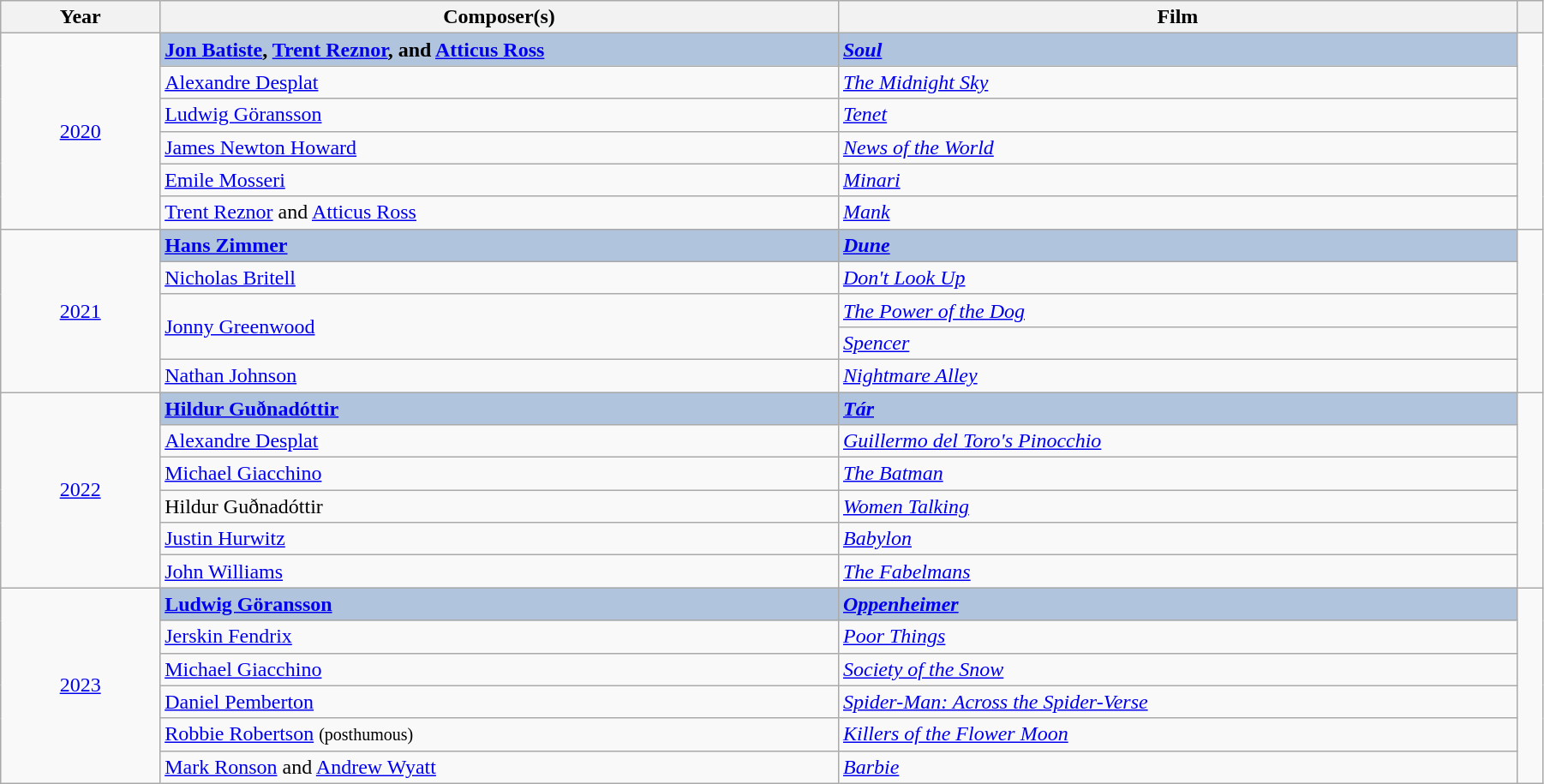<table class="wikitable" width="95%" cellpadding="5">
<tr>
<th width="100"><strong>Year</strong></th>
<th width="450"><strong>Composer(s)</strong></th>
<th width="450"><strong>Film</strong></th>
<th width="10"></th>
</tr>
<tr>
<td rowspan="6" style="text-align:center;"><a href='#'>2020</a></td>
<td style="background:#B0C4DE;"><strong><a href='#'>Jon Batiste</a>, <a href='#'>Trent Reznor</a>, and <a href='#'>Atticus Ross</a></strong></td>
<td style="background:#B0C4DE;"><strong><em><a href='#'>Soul</a></em></strong></td>
<td rowspan="6" style="text-align:center;"></td>
</tr>
<tr>
<td><a href='#'>Alexandre Desplat</a></td>
<td><em><a href='#'>The Midnight Sky</a></em></td>
</tr>
<tr>
<td><a href='#'>Ludwig Göransson</a></td>
<td><em><a href='#'>Tenet</a></em></td>
</tr>
<tr>
<td><a href='#'>James Newton Howard</a></td>
<td><em><a href='#'>News of the World</a></em></td>
</tr>
<tr>
<td><a href='#'>Emile Mosseri</a></td>
<td><em><a href='#'>Minari</a></em></td>
</tr>
<tr>
<td><a href='#'>Trent Reznor</a> and <a href='#'>Atticus Ross</a></td>
<td><em><a href='#'>Mank</a></em></td>
</tr>
<tr>
<td rowspan="5" style="text-align:center;"><a href='#'>2021</a></td>
<td style="background:#B0C4DE;"><strong><a href='#'>Hans Zimmer</a></strong></td>
<td style="background:#B0C4DE;"><strong><em><a href='#'>Dune</a></em></strong></td>
<td rowspan="5" style="text-align:center;"></td>
</tr>
<tr>
<td><a href='#'>Nicholas Britell</a></td>
<td><em><a href='#'>Don't Look Up</a></em></td>
</tr>
<tr>
<td rowspan="2"><a href='#'>Jonny Greenwood</a></td>
<td><em><a href='#'>The Power of the Dog</a></em></td>
</tr>
<tr>
<td><em><a href='#'>Spencer</a></em></td>
</tr>
<tr>
<td><a href='#'>Nathan Johnson</a></td>
<td><em><a href='#'>Nightmare Alley</a></em></td>
</tr>
<tr>
<td rowspan="6" style="text-align:center;"><a href='#'>2022</a></td>
<td style="background:#B0C4DE;"><strong><a href='#'>Hildur Guðnadóttir</a></strong></td>
<td style="background:#B0C4DE;"><strong><em><a href='#'>Tár</a></em></strong></td>
<td rowspan="6" style="text-align:center;"></td>
</tr>
<tr>
<td><a href='#'>Alexandre Desplat</a></td>
<td><em><a href='#'>Guillermo del Toro's Pinocchio</a></em></td>
</tr>
<tr>
<td><a href='#'>Michael Giacchino</a></td>
<td><em><a href='#'>The Batman</a></em></td>
</tr>
<tr>
<td>Hildur Guðnadóttir</td>
<td><em><a href='#'>Women Talking</a></em></td>
</tr>
<tr>
<td><a href='#'>Justin Hurwitz</a></td>
<td><em><a href='#'>Babylon</a></em></td>
</tr>
<tr>
<td><a href='#'>John Williams</a></td>
<td><em><a href='#'>The Fabelmans</a></em></td>
</tr>
<tr>
<td rowspan="6" align="center"><a href='#'>2023</a></td>
<td style="background:#B0C4DE;"><strong><a href='#'>Ludwig Göransson</a></strong></td>
<td style="background:#B0C4DE;"><strong><em><a href='#'>Oppenheimer</a></em></strong></td>
<td rowspan="6" style="text-align:center;"></td>
</tr>
<tr>
<td><a href='#'>Jerskin Fendrix</a></td>
<td><em><a href='#'>Poor Things</a></em></td>
</tr>
<tr>
<td><a href='#'>Michael Giacchino</a></td>
<td><em><a href='#'>Society of the Snow</a></em></td>
</tr>
<tr>
<td><a href='#'>Daniel Pemberton</a></td>
<td><em><a href='#'>Spider-Man: Across the Spider-Verse</a></em></td>
</tr>
<tr>
<td><a href='#'>Robbie Robertson</a> <small>(posthumous)</small></td>
<td><em><a href='#'>Killers of the Flower Moon</a></em></td>
</tr>
<tr>
<td><a href='#'>Mark Ronson</a> and <a href='#'>Andrew Wyatt</a></td>
<td><em><a href='#'>Barbie</a></em></td>
</tr>
</table>
